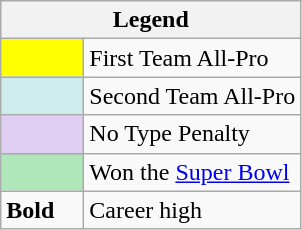<table class="wikitable">
<tr>
<th colspan="2">Legend</th>
</tr>
<tr>
<td style="background:#ff0; width:3em;"></td>
<td>First Team All-Pro</td>
</tr>
<tr>
<td style="background:#cfecec; width:3em;"></td>
<td>Second Team All-Pro</td>
</tr>
<tr>
<td style="background:#e0cef2; width:3em;"></td>
<td>No Type Penalty</td>
</tr>
<tr>
<td style="background:#afe6ba; width:3em;"></td>
<td>Won the <a href='#'>Super Bowl</a></td>
</tr>
<tr>
<td><strong>Bold</strong></td>
<td>Career high</td>
</tr>
</table>
